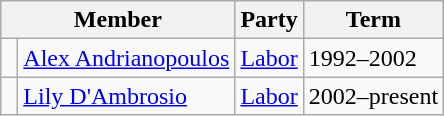<table class="wikitable">
<tr>
<th colspan="2">Member</th>
<th>Party</th>
<th>Term</th>
</tr>
<tr>
<td> </td>
<td><a href='#'>Alex Andrianopoulos</a></td>
<td><a href='#'>Labor</a></td>
<td>1992–2002</td>
</tr>
<tr>
<td> </td>
<td><a href='#'>Lily D'Ambrosio</a></td>
<td><a href='#'>Labor</a></td>
<td>2002–present</td>
</tr>
</table>
